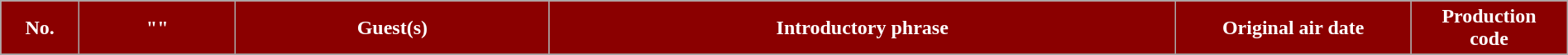<table class="wikitable plainrowheaders" style="width:100%; margin:auto;">
<tr>
<th style="background-color: #8B0000; color:#ffffff" width=5%><abbr>No.</abbr></th>
<th style="background-color: #8B0000; color:#ffffff" width=10%>"<a href='#'></a>"</th>
<th style="background-color: #8B0000; color:#ffffff" width=20%>Guest(s)</th>
<th style="background-color: #8B0000; color:#ffffff" width=40%>Introductory phrase</th>
<th style="background-color: #8B0000; color:#ffffff" width=15%>Original air date</th>
<th style="background-color: #8B0000; color:#ffffff" width=10%>Production <br> code</th>
</tr>
<tr>
</tr>
</table>
